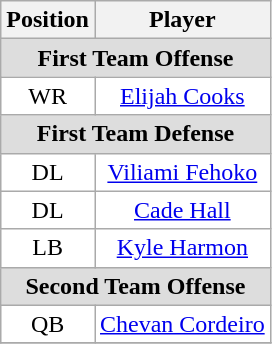<table class="wikitable" border="0">
<tr>
<th>Position</th>
<th>Player</th>
</tr>
<tr>
<td colspan="3" style="text-align:center; background:#ddd;"><strong>First Team Offense </strong></td>
</tr>
<tr style="text-align:center;">
<td style="background:white">WR</td>
<td style="background:white"><a href='#'>Elijah Cooks</a></td>
</tr>
<tr>
<td colspan="3" style="text-align:center; background:#ddd;"><strong>First Team Defense</strong></td>
</tr>
<tr style="text-align:center;">
<td style="background:white">DL</td>
<td style="background:white"><a href='#'>Viliami Fehoko</a></td>
</tr>
<tr style="text-align:center;">
<td style="background:white">DL</td>
<td style="background:white"><a href='#'>Cade Hall</a></td>
</tr>
<tr style="text-align:center;">
<td style="background:white">LB</td>
<td style="background:white"><a href='#'>Kyle Harmon</a></td>
</tr>
<tr>
<td colspan="3" style="text-align:center; background:#ddd;"><strong>Second Team Offense </strong></td>
</tr>
<tr style="text-align:center;">
<td style="background:white">QB</td>
<td style="background:white"><a href='#'>Chevan Cordeiro</a></td>
</tr>
<tr>
</tr>
</table>
